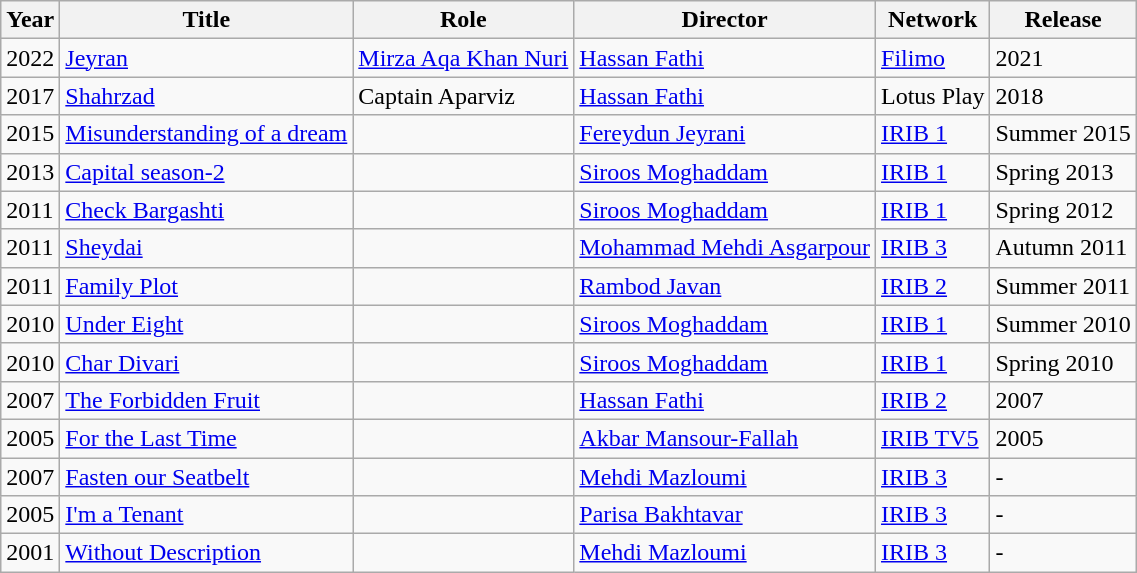<table class="wikitable">
<tr>
<th>Year</th>
<th>Title</th>
<th>Role</th>
<th>Director</th>
<th>Network</th>
<th>Release</th>
</tr>
<tr>
<td>2022</td>
<td><a href='#'>Jeyran</a></td>
<td><a href='#'>Mirza Aqa Khan Nuri</a></td>
<td><a href='#'>Hassan Fathi</a></td>
<td><a href='#'>Filimo</a></td>
<td>2021</td>
</tr>
<tr>
<td>2017</td>
<td><a href='#'>Shahrzad</a></td>
<td>Captain Aparviz</td>
<td><a href='#'>Hassan Fathi</a></td>
<td>Lotus Play</td>
<td>2018</td>
</tr>
<tr>
<td>2015</td>
<td><a href='#'>Misunderstanding of a dream</a></td>
<td></td>
<td><a href='#'>Fereydun Jeyrani</a></td>
<td><a href='#'>IRIB 1</a></td>
<td>Summer 2015</td>
</tr>
<tr>
<td>2013</td>
<td><a href='#'>Capital season-2</a></td>
<td></td>
<td><a href='#'>Siroos Moghaddam</a></td>
<td><a href='#'>IRIB 1</a></td>
<td>Spring 2013</td>
</tr>
<tr>
<td>2011</td>
<td><a href='#'>Check Bargashti</a></td>
<td></td>
<td><a href='#'>Siroos Moghaddam</a></td>
<td><a href='#'>IRIB 1</a></td>
<td>Spring 2012</td>
</tr>
<tr>
<td>2011</td>
<td><a href='#'>Sheydai</a></td>
<td></td>
<td><a href='#'>Mohammad Mehdi Asgarpour</a></td>
<td><a href='#'>IRIB 3</a></td>
<td>Autumn 2011</td>
</tr>
<tr>
<td>2011</td>
<td><a href='#'>Family Plot</a></td>
<td></td>
<td><a href='#'>Rambod Javan</a></td>
<td><a href='#'>IRIB 2</a></td>
<td>Summer 2011</td>
</tr>
<tr>
<td>2010</td>
<td><a href='#'>Under Eight</a></td>
<td></td>
<td><a href='#'>Siroos Moghaddam</a></td>
<td><a href='#'>IRIB 1</a></td>
<td>Summer 2010</td>
</tr>
<tr>
<td>2010</td>
<td><a href='#'>Char Divari</a></td>
<td></td>
<td><a href='#'>Siroos Moghaddam</a></td>
<td><a href='#'>IRIB 1</a></td>
<td>Spring 2010</td>
</tr>
<tr>
<td>2007</td>
<td><a href='#'>The Forbidden Fruit</a></td>
<td></td>
<td><a href='#'>Hassan Fathi</a></td>
<td><a href='#'>IRIB 2</a></td>
<td>2007</td>
</tr>
<tr>
<td>2005</td>
<td><a href='#'>For the Last Time</a></td>
<td></td>
<td><a href='#'>Akbar Mansour-Fallah</a></td>
<td><a href='#'>IRIB TV5</a></td>
<td>2005</td>
</tr>
<tr>
<td>2007</td>
<td><a href='#'>Fasten our Seatbelt</a></td>
<td></td>
<td><a href='#'>Mehdi Mazloumi</a></td>
<td><a href='#'>IRIB 3</a></td>
<td>-</td>
</tr>
<tr>
<td>2005</td>
<td><a href='#'>I'm a Tenant</a></td>
<td></td>
<td><a href='#'>Parisa Bakhtavar</a></td>
<td><a href='#'>IRIB 3</a></td>
<td>-</td>
</tr>
<tr>
<td>2001</td>
<td><a href='#'>Without Description</a></td>
<td></td>
<td><a href='#'>Mehdi Mazloumi</a></td>
<td><a href='#'>IRIB 3</a></td>
<td>-</td>
</tr>
</table>
